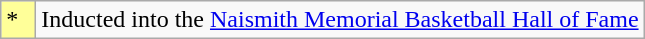<table class="wikitable">
<tr>
<td style="background:#FFFF99; width:1em">*</td>
<td>Inducted into the <a href='#'>Naismith Memorial Basketball Hall of Fame</a></td>
</tr>
</table>
